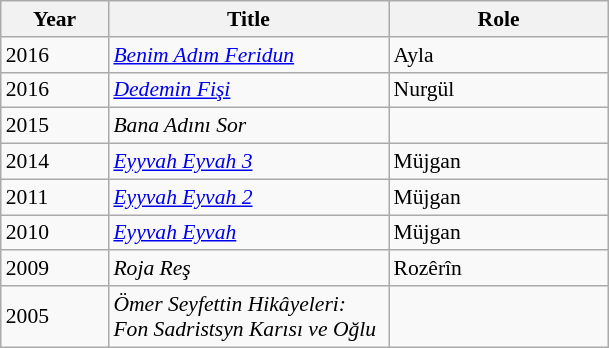<table class="wikitable"  style="font-size: 90%;">
<tr>
<th width="65">Year</th>
<th width="180">Title</th>
<th width="140">Role</th>
</tr>
<tr>
<td>2016</td>
<td><em><a href='#'>Benim Adım Feridun</a></em></td>
<td>Ayla</td>
</tr>
<tr>
<td>2016</td>
<td><em><a href='#'>Dedemin Fişi</a></em></td>
<td>Nurgül</td>
</tr>
<tr>
<td>2015</td>
<td><em>Bana Adını Sor</em></td>
<td></td>
</tr>
<tr>
<td>2014</td>
<td><em> <a href='#'>Eyyvah Eyvah 3</a> </em></td>
<td>Müjgan</td>
</tr>
<tr>
<td>2011</td>
<td><em><a href='#'>Eyyvah Eyvah 2</a></em></td>
<td>Müjgan</td>
</tr>
<tr>
<td>2010</td>
<td><em><a href='#'>Eyyvah Eyvah</a></em></td>
<td>Müjgan</td>
</tr>
<tr>
<td>2009</td>
<td><em>Roja Reş</em></td>
<td>Rozêrîn</td>
</tr>
<tr>
<td>2005</td>
<td><em>Ömer Seyfettin Hikâyeleri: Fon Sadristsyn Karısı ve Oğlu</em></td>
<td></td>
</tr>
</table>
